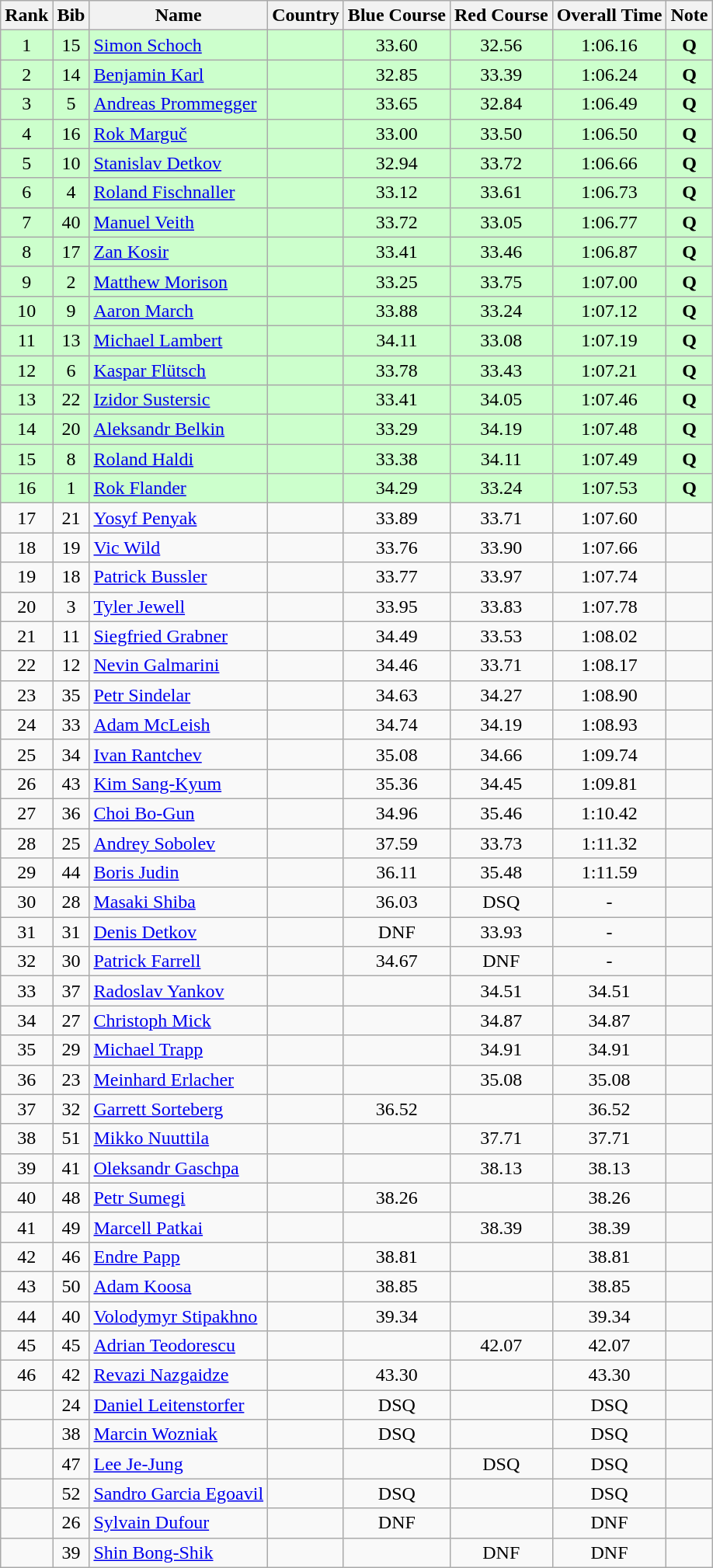<table class="wikitable sortable" style="text-align:center">
<tr>
<th>Rank</th>
<th>Bib</th>
<th>Name</th>
<th>Country</th>
<th>Blue Course</th>
<th>Red Course</th>
<th>Overall Time</th>
<th>Note</th>
</tr>
<tr bgcolor="#ccffcc">
<td>1</td>
<td>15</td>
<td align=left><a href='#'>Simon Schoch</a></td>
<td align=left></td>
<td>33.60</td>
<td>32.56</td>
<td>1:06.16</td>
<td><strong>Q</strong></td>
</tr>
<tr bgcolor="#ccffcc">
<td>2</td>
<td>14</td>
<td align=left><a href='#'>Benjamin Karl</a></td>
<td align=left></td>
<td>32.85</td>
<td>33.39</td>
<td>1:06.24</td>
<td><strong>Q</strong></td>
</tr>
<tr bgcolor="#ccffcc">
<td>3</td>
<td>5</td>
<td align=left><a href='#'>Andreas Prommegger</a></td>
<td align=left></td>
<td>33.65</td>
<td>32.84</td>
<td>1:06.49</td>
<td><strong>Q</strong></td>
</tr>
<tr bgcolor="#ccffcc">
<td>4</td>
<td>16</td>
<td align=left><a href='#'>Rok Marguč</a></td>
<td align=left></td>
<td>33.00</td>
<td>33.50</td>
<td>1:06.50</td>
<td><strong>Q</strong></td>
</tr>
<tr bgcolor="#ccffcc">
<td>5</td>
<td>10</td>
<td align=left><a href='#'>Stanislav Detkov</a></td>
<td align=left></td>
<td>32.94</td>
<td>33.72</td>
<td>1:06.66</td>
<td><strong>Q</strong></td>
</tr>
<tr bgcolor="#ccffcc">
<td>6</td>
<td>4</td>
<td align=left><a href='#'>Roland Fischnaller</a></td>
<td align=left></td>
<td>33.12</td>
<td>33.61</td>
<td>1:06.73</td>
<td><strong>Q</strong></td>
</tr>
<tr bgcolor="#ccffcc">
<td>7</td>
<td>40</td>
<td align=left><a href='#'>Manuel Veith</a></td>
<td align=left></td>
<td>33.72</td>
<td>33.05</td>
<td>1:06.77</td>
<td><strong>Q</strong></td>
</tr>
<tr bgcolor="#ccffcc">
<td>8</td>
<td>17</td>
<td align=left><a href='#'>Zan Kosir</a></td>
<td align=left></td>
<td>33.41</td>
<td>33.46</td>
<td>1:06.87</td>
<td><strong>Q</strong></td>
</tr>
<tr bgcolor="#ccffcc">
<td>9</td>
<td>2</td>
<td align=left><a href='#'>Matthew Morison</a></td>
<td align=left></td>
<td>33.25</td>
<td>33.75</td>
<td>1:07.00</td>
<td><strong>Q</strong></td>
</tr>
<tr bgcolor="#ccffcc">
<td>10</td>
<td>9</td>
<td align=left><a href='#'>Aaron March</a></td>
<td align=left></td>
<td>33.88</td>
<td>33.24</td>
<td>1:07.12</td>
<td><strong>Q</strong></td>
</tr>
<tr bgcolor="#ccffcc">
<td>11</td>
<td>13</td>
<td align=left><a href='#'>Michael Lambert</a></td>
<td align=left></td>
<td>34.11</td>
<td>33.08</td>
<td>1:07.19</td>
<td><strong>Q</strong></td>
</tr>
<tr bgcolor="#ccffcc">
<td>12</td>
<td>6</td>
<td align=left><a href='#'>Kaspar Flütsch</a></td>
<td align=left></td>
<td>33.78</td>
<td>33.43</td>
<td>1:07.21</td>
<td><strong>Q</strong></td>
</tr>
<tr bgcolor="#ccffcc">
<td>13</td>
<td>22</td>
<td align=left><a href='#'>Izidor Sustersic</a></td>
<td align=left></td>
<td>33.41</td>
<td>34.05</td>
<td>1:07.46</td>
<td><strong>Q</strong></td>
</tr>
<tr bgcolor="#ccffcc">
<td>14</td>
<td>20</td>
<td align=left><a href='#'>Aleksandr Belkin</a></td>
<td align=left></td>
<td>33.29</td>
<td>34.19</td>
<td>1:07.48</td>
<td><strong>Q</strong></td>
</tr>
<tr bgcolor="#ccffcc">
<td>15</td>
<td>8</td>
<td align=left><a href='#'>Roland Haldi</a></td>
<td align=left></td>
<td>33.38</td>
<td>34.11</td>
<td>1:07.49</td>
<td><strong>Q</strong></td>
</tr>
<tr bgcolor="#ccffcc">
<td>16</td>
<td>1</td>
<td align=left><a href='#'>Rok Flander</a></td>
<td align=left></td>
<td>34.29</td>
<td>33.24</td>
<td>1:07.53</td>
<td><strong>Q</strong></td>
</tr>
<tr>
<td>17</td>
<td>21</td>
<td align=left><a href='#'>Yosyf Penyak</a></td>
<td align=left></td>
<td>33.89</td>
<td>33.71</td>
<td>1:07.60</td>
<td></td>
</tr>
<tr>
<td>18</td>
<td>19</td>
<td align=left><a href='#'>Vic Wild</a></td>
<td align=left></td>
<td>33.76</td>
<td>33.90</td>
<td>1:07.66</td>
<td></td>
</tr>
<tr>
<td>19</td>
<td>18</td>
<td align=left><a href='#'>Patrick Bussler</a></td>
<td align=left></td>
<td>33.77</td>
<td>33.97</td>
<td>1:07.74</td>
<td></td>
</tr>
<tr>
<td>20</td>
<td>3</td>
<td align=left><a href='#'>Tyler Jewell</a></td>
<td align=left></td>
<td>33.95</td>
<td>33.83</td>
<td>1:07.78</td>
<td></td>
</tr>
<tr>
<td>21</td>
<td>11</td>
<td align=left><a href='#'>Siegfried Grabner</a></td>
<td align=left></td>
<td>34.49</td>
<td>33.53</td>
<td>1:08.02</td>
<td></td>
</tr>
<tr>
<td>22</td>
<td>12</td>
<td align=left><a href='#'>Nevin Galmarini</a></td>
<td align=left></td>
<td>34.46</td>
<td>33.71</td>
<td>1:08.17</td>
<td></td>
</tr>
<tr>
<td>23</td>
<td>35</td>
<td align=left><a href='#'>Petr Sindelar</a></td>
<td align=left></td>
<td>34.63</td>
<td>34.27</td>
<td>1:08.90</td>
<td></td>
</tr>
<tr>
<td>24</td>
<td>33</td>
<td align=left><a href='#'>Adam McLeish</a></td>
<td align=left></td>
<td>34.74</td>
<td>34.19</td>
<td>1:08.93</td>
<td></td>
</tr>
<tr>
<td>25</td>
<td>34</td>
<td align=left><a href='#'>Ivan Rantchev</a></td>
<td align=left></td>
<td>35.08</td>
<td>34.66</td>
<td>1:09.74</td>
<td></td>
</tr>
<tr>
<td>26</td>
<td>43</td>
<td align=left><a href='#'>Kim Sang-Kyum</a></td>
<td align=left></td>
<td>35.36</td>
<td>34.45</td>
<td>1:09.81</td>
<td></td>
</tr>
<tr>
<td>27</td>
<td>36</td>
<td align=left><a href='#'>Choi Bo-Gun</a></td>
<td align=left></td>
<td>34.96</td>
<td>35.46</td>
<td>1:10.42</td>
<td></td>
</tr>
<tr>
<td>28</td>
<td>25</td>
<td align=left><a href='#'>Andrey Sobolev</a></td>
<td align=left></td>
<td>37.59</td>
<td>33.73</td>
<td>1:11.32</td>
<td></td>
</tr>
<tr>
<td>29</td>
<td>44</td>
<td align=left><a href='#'>Boris Judin</a></td>
<td align=left></td>
<td>36.11</td>
<td>35.48</td>
<td>1:11.59</td>
<td></td>
</tr>
<tr>
<td>30</td>
<td>28</td>
<td align=left><a href='#'>Masaki Shiba</a></td>
<td align=left></td>
<td>36.03</td>
<td>DSQ</td>
<td>-</td>
<td></td>
</tr>
<tr>
<td>31</td>
<td>31</td>
<td align=left><a href='#'>Denis Detkov</a></td>
<td align=left></td>
<td>DNF</td>
<td>33.93</td>
<td>-</td>
<td></td>
</tr>
<tr>
<td>32</td>
<td>30</td>
<td align=left><a href='#'>Patrick Farrell</a></td>
<td align=left></td>
<td>34.67</td>
<td>DNF</td>
<td>-</td>
<td></td>
</tr>
<tr>
<td>33</td>
<td>37</td>
<td align=left><a href='#'>Radoslav Yankov</a></td>
<td align=left></td>
<td></td>
<td>34.51</td>
<td>34.51</td>
<td></td>
</tr>
<tr>
<td>34</td>
<td>27</td>
<td align=left><a href='#'>Christoph Mick</a></td>
<td align=left></td>
<td></td>
<td>34.87</td>
<td>34.87</td>
<td></td>
</tr>
<tr>
<td>35</td>
<td>29</td>
<td align=left><a href='#'>Michael Trapp</a></td>
<td align=left></td>
<td></td>
<td>34.91</td>
<td>34.91</td>
<td></td>
</tr>
<tr>
<td>36</td>
<td>23</td>
<td align=left><a href='#'>Meinhard Erlacher</a></td>
<td align=left></td>
<td></td>
<td>35.08</td>
<td>35.08</td>
<td></td>
</tr>
<tr>
<td>37</td>
<td>32</td>
<td align=left><a href='#'>Garrett Sorteberg</a></td>
<td align=left></td>
<td>36.52</td>
<td></td>
<td>36.52</td>
<td></td>
</tr>
<tr>
<td>38</td>
<td>51</td>
<td align=left><a href='#'>Mikko Nuuttila</a></td>
<td align=left></td>
<td></td>
<td>37.71</td>
<td>37.71</td>
<td></td>
</tr>
<tr>
<td>39</td>
<td>41</td>
<td align=left><a href='#'>Oleksandr Gaschpa</a></td>
<td align=left></td>
<td></td>
<td>38.13</td>
<td>38.13</td>
<td></td>
</tr>
<tr>
<td>40</td>
<td>48</td>
<td align=left><a href='#'>Petr Sumegi</a></td>
<td align=left></td>
<td>38.26</td>
<td></td>
<td>38.26</td>
<td></td>
</tr>
<tr>
<td>41</td>
<td>49</td>
<td align=left><a href='#'>Marcell Patkai</a></td>
<td align=left></td>
<td></td>
<td>38.39</td>
<td>38.39</td>
<td></td>
</tr>
<tr>
<td>42</td>
<td>46</td>
<td align=left><a href='#'>Endre Papp</a></td>
<td align=left></td>
<td>38.81</td>
<td></td>
<td>38.81</td>
<td></td>
</tr>
<tr>
<td>43</td>
<td>50</td>
<td align=left><a href='#'>Adam Koosa</a></td>
<td align=left></td>
<td>38.85</td>
<td></td>
<td>38.85</td>
<td></td>
</tr>
<tr>
<td>44</td>
<td>40</td>
<td align=left><a href='#'>Volodymyr Stipakhno</a></td>
<td align=left></td>
<td>39.34</td>
<td></td>
<td>39.34</td>
<td></td>
</tr>
<tr>
<td>45</td>
<td>45</td>
<td align=left><a href='#'>Adrian Teodorescu</a></td>
<td align=left></td>
<td></td>
<td>42.07</td>
<td>42.07</td>
<td></td>
</tr>
<tr>
<td>46</td>
<td>42</td>
<td align=left><a href='#'>Revazi Nazgaidze</a></td>
<td align=left></td>
<td>43.30</td>
<td></td>
<td>43.30</td>
<td></td>
</tr>
<tr>
<td></td>
<td>24</td>
<td align=left><a href='#'>Daniel Leitenstorfer</a></td>
<td align=left></td>
<td>DSQ</td>
<td></td>
<td>DSQ</td>
<td></td>
</tr>
<tr>
<td></td>
<td>38</td>
<td align=left><a href='#'>Marcin Wozniak</a></td>
<td align=left></td>
<td>DSQ</td>
<td></td>
<td>DSQ</td>
<td></td>
</tr>
<tr>
<td></td>
<td>47</td>
<td align=left><a href='#'>Lee Je-Jung</a></td>
<td align=left></td>
<td></td>
<td>DSQ</td>
<td>DSQ</td>
<td></td>
</tr>
<tr>
<td></td>
<td>52</td>
<td align=left><a href='#'>Sandro Garcia Egoavil</a></td>
<td align=left></td>
<td>DSQ</td>
<td></td>
<td>DSQ</td>
<td></td>
</tr>
<tr>
<td></td>
<td>26</td>
<td align=left><a href='#'>Sylvain Dufour</a></td>
<td align=left></td>
<td>DNF</td>
<td></td>
<td>DNF</td>
<td></td>
</tr>
<tr>
<td></td>
<td>39</td>
<td align=left><a href='#'>Shin Bong-Shik</a></td>
<td align=left></td>
<td></td>
<td>DNF</td>
<td>DNF</td>
<td></td>
</tr>
</table>
